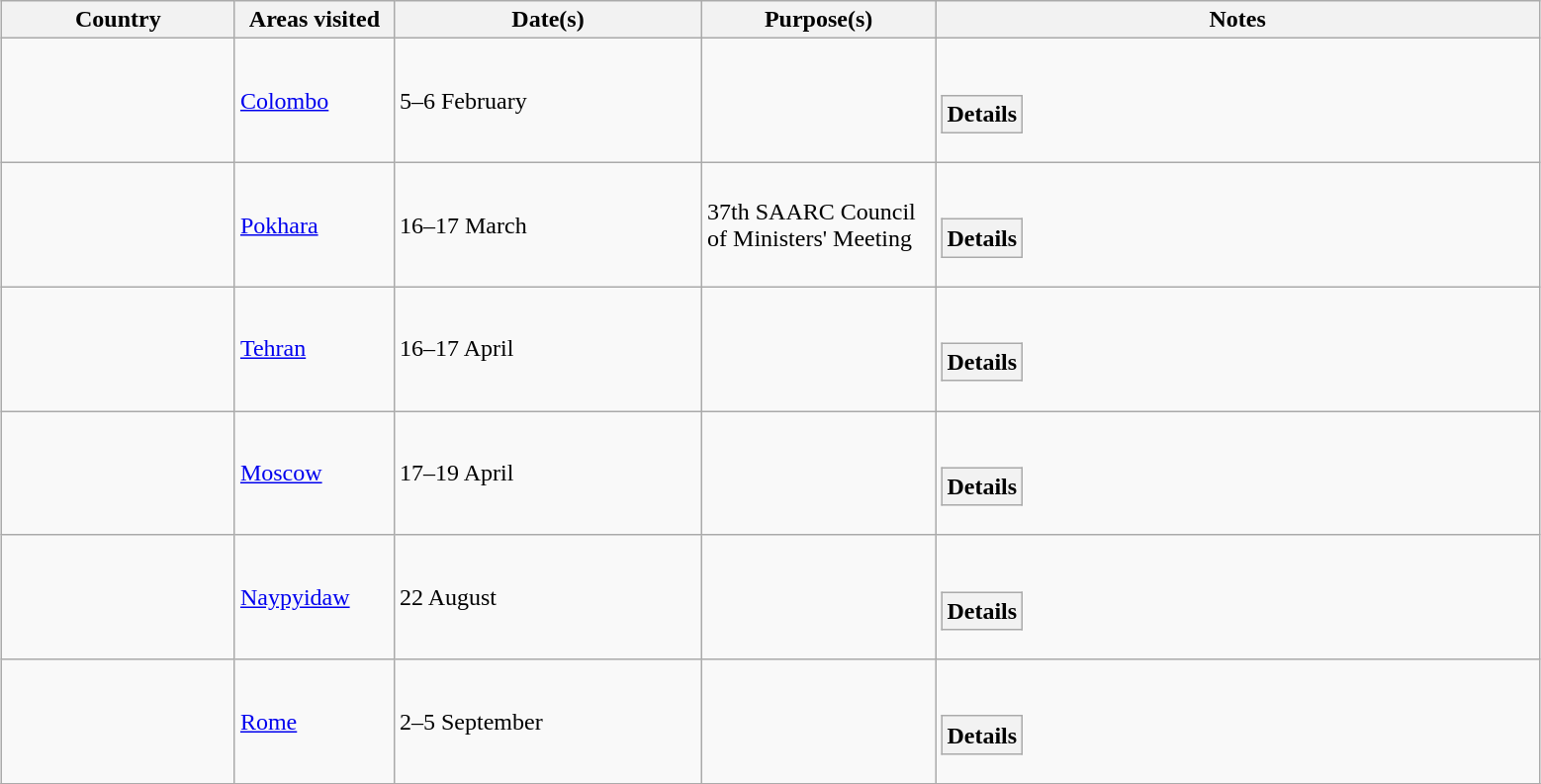<table class="wikitable outercollapse" style="margin: 1em auto 1em auto">
<tr>
<th width=150>Country</th>
<th width=100>Areas visited</th>
<th width=200>Date(s)</th>
<th width=150>Purpose(s)</th>
<th width=400>Notes</th>
</tr>
<tr>
<td></td>
<td><a href='#'>Colombo</a></td>
<td>5–6 February</td>
<td></td>
<td><br><table class="wikitable collapsible innercollapse">
<tr>
<th>Details</th>
</tr>
</table>
</td>
</tr>
<tr>
<td></td>
<td><a href='#'>Pokhara</a></td>
<td>16–17 March</td>
<td>37th SAARC Council of Ministers' Meeting</td>
<td><br><table class="wikitable collapsible innercollapse">
<tr>
<th>Details</th>
</tr>
</table>
</td>
</tr>
<tr>
<td></td>
<td><a href='#'>Tehran</a></td>
<td>16–17 April</td>
<td></td>
<td><br><table class="wikitable collapsible innercollapse">
<tr>
<th>Details</th>
</tr>
</table>
</td>
</tr>
<tr>
<td></td>
<td><a href='#'>Moscow</a></td>
<td>17–19 April</td>
<td></td>
<td><br><table class="wikitable collapsible innercollapse">
<tr>
<th>Details</th>
</tr>
</table>
</td>
</tr>
<tr>
<td></td>
<td><a href='#'>Naypyidaw</a></td>
<td>22 August</td>
<td></td>
<td><br><table class="wikitable collapsible innercollapse">
<tr>
<th>Details</th>
</tr>
</table>
</td>
</tr>
<tr>
<td></td>
<td><a href='#'>Rome</a></td>
<td>2–5 September</td>
<td></td>
<td><br><table class="wikitable collapsible innercollapse">
<tr>
<th>Details</th>
</tr>
</table>
</td>
</tr>
<tr>
</tr>
</table>
